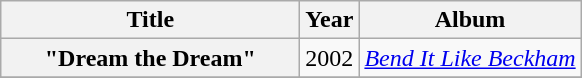<table class="wikitable plainrowheaders" style="text-align:center;" border="1">
<tr>
<th scope="col" style="width:12em;">Title</th>
<th scope="col">Year</th>
<th scope="col">Album</th>
</tr>
<tr>
<th scope="row">"Dream the Dream"</th>
<td>2002</td>
<td><em><a href='#'>Bend It Like Beckham</a></em></td>
</tr>
<tr>
</tr>
</table>
